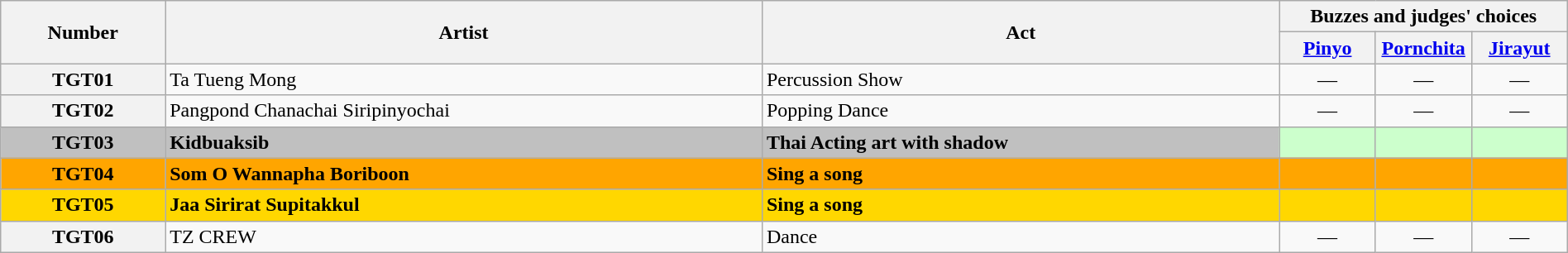<table class="wikitable" width="100%">
<tr>
<th rowspan=2>Number</th>
<th rowspan=2>Artist</th>
<th rowspan=2>Act</th>
<th colspan=3>Buzzes and judges' choices</th>
</tr>
<tr>
<th width="70"><a href='#'>Pinyo</a></th>
<th width="70"><a href='#'>Pornchita</a></th>
<th width="70"><a href='#'>Jirayut</a></th>
</tr>
<tr>
<th>TGT01</th>
<td>Ta Tueng Mong</td>
<td>Percussion Show</td>
<td align="center">—</td>
<td align="center">—</td>
<td align="center">—</td>
</tr>
<tr>
<th>TGT02</th>
<td>Pangpond Chanachai Siripinyochai</td>
<td>Popping Dance</td>
<td align="center">—</td>
<td align="center">—</td>
<td align="center">—</td>
</tr>
<tr>
<th style="background-color:silver">TGT03</th>
<td style="background-color:silver"><strong>Kidbuaksib</strong></td>
<td style="background-color:silver"><strong>Thai Acting art with shadow</strong></td>
<td style="background-color:#CFC;text-align:center"></td>
<td style="background-color:#CFC;text-align:center"></td>
<td style="background-color:#CFC;text-align:center"></td>
</tr>
<tr>
<th style="background-color:orange">TGT04</th>
<td style="background-color:orange"><strong>Som O Wannapha Boriboon</strong></td>
<td style="background-color:orange"><strong>Sing a song</strong></td>
<td style="background-color:orange"></td>
<td style="background-color:orange"></td>
<td style="background-color:orange"></td>
</tr>
<tr>
<th style="background:gold;">TGT05</th>
<td style="background:gold;"><strong>Jaa Sirirat Supitakkul</strong></td>
<td style="background:gold;"><strong>Sing a song</strong></td>
<td style="background:gold;"></td>
<td style="background:gold;"></td>
<td style="background:gold;"></td>
</tr>
<tr>
<th>TGT06</th>
<td>TZ CREW</td>
<td>Dance</td>
<td align="center">—</td>
<td align="center">—</td>
<td align="center">—</td>
</tr>
</table>
